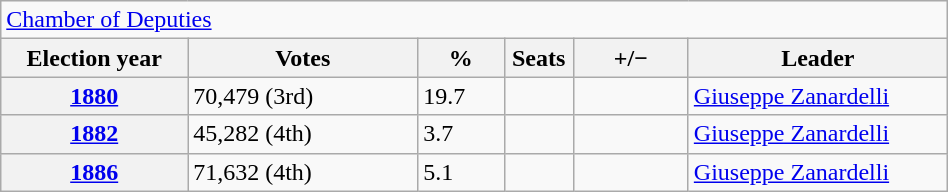<table class=wikitable style="width:50%; border:1px #AAAAFF solid">
<tr>
<td colspan=6><a href='#'>Chamber of Deputies</a></td>
</tr>
<tr>
<th width=13%>Election year</th>
<th width=16%>Votes</th>
<th width=6%>%</th>
<th width=1%>Seats</th>
<th width=8%>+/−</th>
<th width=18%>Leader</th>
</tr>
<tr>
<th><a href='#'>1880</a></th>
<td>70,479 (3rd)</td>
<td>19.7</td>
<td></td>
<td></td>
<td><a href='#'>Giuseppe Zanardelli</a></td>
</tr>
<tr>
<th><a href='#'>1882</a></th>
<td>45,282 (4th)</td>
<td>3.7</td>
<td></td>
<td></td>
<td><a href='#'>Giuseppe Zanardelli</a></td>
</tr>
<tr>
<th><a href='#'>1886</a></th>
<td>71,632 (4th)</td>
<td>5.1</td>
<td></td>
<td></td>
<td><a href='#'>Giuseppe Zanardelli</a></td>
</tr>
</table>
